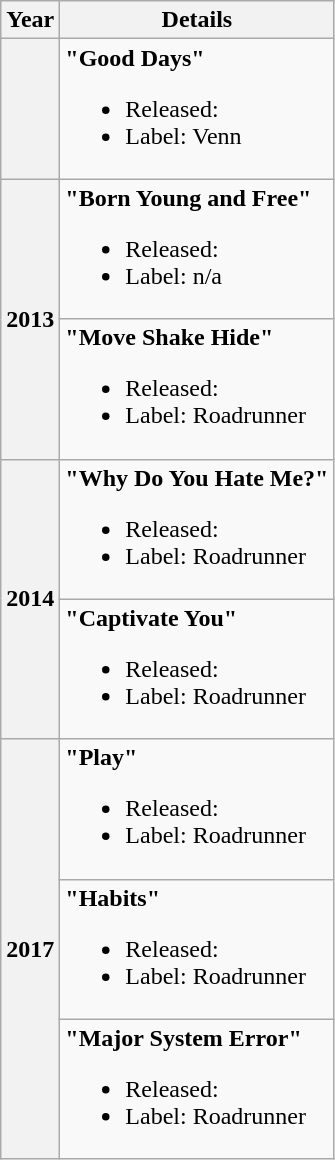<table class="wikitable plainrowheaders"  style="text-align:center;">
<tr>
<th>Year</th>
<th>Details</th>
</tr>
<tr>
<th></th>
<td align=left><strong>"Good Days"</strong><br><ul><li>Released: </li><li>Label: Venn</li></ul></td>
</tr>
<tr>
<th rowspan=2>2013</th>
<td align=left><strong>"Born Young and Free"</strong><br><ul><li>Released: </li><li>Label: n/a</li></ul></td>
</tr>
<tr>
<td align=left><strong>"Move Shake Hide"</strong><br><ul><li>Released: </li><li>Label: Roadrunner</li></ul></td>
</tr>
<tr>
<th rowspan=2>2014</th>
<td align=left><strong>"Why Do You Hate Me?"</strong><br><ul><li>Released: </li><li>Label: Roadrunner</li></ul></td>
</tr>
<tr>
<td align=left><strong>"Captivate You"</strong><br><ul><li>Released: </li><li>Label: Roadrunner</li></ul></td>
</tr>
<tr>
<th rowspan=3>2017</th>
<td align=left><strong>"Play"</strong><br><ul><li>Released: </li><li>Label: Roadrunner</li></ul></td>
</tr>
<tr>
<td align=left><strong>"Habits"</strong><br><ul><li>Released: </li><li>Label: Roadrunner</li></ul></td>
</tr>
<tr>
<td align=left><strong>"Major System Error"</strong><br><ul><li>Released: </li><li>Label: Roadrunner</li></ul></td>
</tr>
</table>
